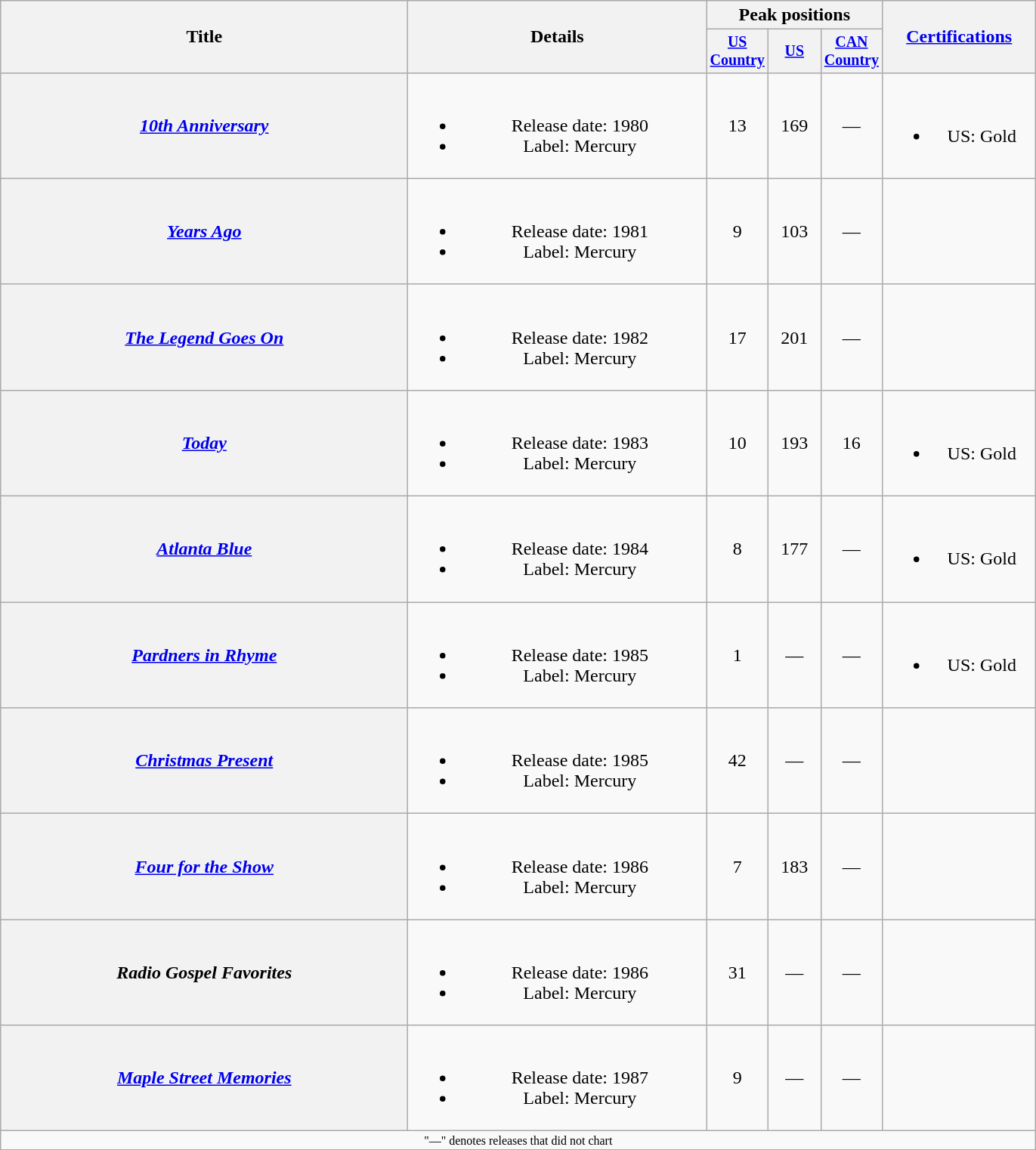<table class="wikitable plainrowheaders" style="text-align:center;">
<tr>
<th rowspan="2" style="width:22em;">Title</th>
<th rowspan="2" style="width:16em;">Details</th>
<th colspan="3">Peak positions</th>
<th rowspan="2" style="width:8em;"><a href='#'>Certifications</a></th>
</tr>
<tr style="font-size:smaller;">
<th width="40"><a href='#'>US Country</a><br></th>
<th width="40"><a href='#'>US</a><br></th>
<th width="40"><a href='#'>CAN Country</a><br></th>
</tr>
<tr>
<th scope="row"><em><a href='#'>10th Anniversary</a></em></th>
<td><br><ul><li>Release date: 1980</li><li>Label: Mercury</li></ul></td>
<td>13</td>
<td>169</td>
<td>—</td>
<td><br><ul><li>US: Gold</li></ul></td>
</tr>
<tr>
<th scope="row"><em><a href='#'>Years Ago</a></em></th>
<td><br><ul><li>Release date: 1981</li><li>Label: Mercury</li></ul></td>
<td>9</td>
<td>103</td>
<td>—</td>
<td></td>
</tr>
<tr>
<th scope="row"><em><a href='#'>The Legend Goes On</a></em></th>
<td><br><ul><li>Release date: 1982</li><li>Label: Mercury</li></ul></td>
<td>17</td>
<td>201</td>
<td>—</td>
<td></td>
</tr>
<tr>
<th scope="row"><em><a href='#'>Today</a></em></th>
<td><br><ul><li>Release date: 1983</li><li>Label: Mercury</li></ul></td>
<td>10</td>
<td>193</td>
<td>16</td>
<td><br><ul><li>US: Gold</li></ul></td>
</tr>
<tr>
<th scope="row"><em><a href='#'>Atlanta Blue</a></em></th>
<td><br><ul><li>Release date: 1984</li><li>Label: Mercury</li></ul></td>
<td>8</td>
<td>177</td>
<td>—</td>
<td><br><ul><li>US: Gold</li></ul></td>
</tr>
<tr>
<th scope="row"><em><a href='#'>Pardners in Rhyme</a></em></th>
<td><br><ul><li>Release date: 1985</li><li>Label: Mercury</li></ul></td>
<td>1</td>
<td>—</td>
<td>—</td>
<td><br><ul><li>US: Gold</li></ul></td>
</tr>
<tr>
<th scope="row"><em><a href='#'>Christmas Present</a></em></th>
<td><br><ul><li>Release date: 1985</li><li>Label: Mercury</li></ul></td>
<td>42</td>
<td>—</td>
<td>—</td>
<td></td>
</tr>
<tr>
<th scope="row"><em><a href='#'>Four for the Show</a></em></th>
<td><br><ul><li>Release date: 1986</li><li>Label: Mercury</li></ul></td>
<td>7</td>
<td>183</td>
<td>—</td>
<td></td>
</tr>
<tr>
<th scope="row"><em>Radio Gospel Favorites</em></th>
<td><br><ul><li>Release date: 1986</li><li>Label: Mercury</li></ul></td>
<td>31</td>
<td>—</td>
<td>—</td>
<td></td>
</tr>
<tr>
<th scope="row"><em><a href='#'>Maple Street Memories</a></em></th>
<td><br><ul><li>Release date: 1987</li><li>Label: Mercury</li></ul></td>
<td>9</td>
<td>—</td>
<td>—</td>
<td></td>
</tr>
<tr>
<td colspan="6" style="font-size:8pt">"—" denotes releases that did not chart</td>
</tr>
<tr>
</tr>
</table>
